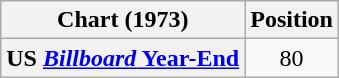<table class="wikitable sortable plainrowheaders">
<tr>
<th>Chart (1973)</th>
<th>Position</th>
</tr>
<tr>
<th scope="row">US <a href='#'><em>Billboard</em> Year-End</a></th>
<td align="center">80</td>
</tr>
</table>
